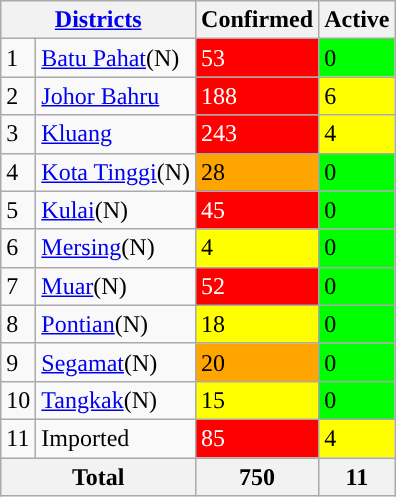<table class="wikitable sortable mw-collapsible mw-collapsed">
<tr>
<th colspan="2"><a href='#'>Districts</a></th>
<th>Confirmed</th>
<th>Active</th>
</tr>
<tr>
<td>1</td>
<td><a href='#'>Batu Pahat</a>(N)</td>
<td style="background: red; color: white;">53</td>
<td style="background: lime;">0</td>
</tr>
<tr>
<td>2</td>
<td><a href='#'>Johor Bahru</a></td>
<td style="background: red; color: white;">188</td>
<td style="background: yellow;">6</td>
</tr>
<tr>
<td>3</td>
<td><a href='#'>Kluang</a></td>
<td style="background: red; color: white;">243</td>
<td style="background: yellow;">4</td>
</tr>
<tr>
<td>4</td>
<td><a href='#'>Kota Tinggi</a>(N)</td>
<td style="background: orange;">28</td>
<td style="background: lime;">0</td>
</tr>
<tr>
<td>5</td>
<td><a href='#'>Kulai</a>(N)</td>
<td style="background: red; color: white">45</td>
<td style="background: lime;">0</td>
</tr>
<tr>
<td>6</td>
<td><a href='#'>Mersing</a>(N)</td>
<td style="background: yellow;">4</td>
<td style="background: lime;">0</td>
</tr>
<tr>
<td>7</td>
<td><a href='#'>Muar</a>(N)</td>
<td style="background: red; color: white;">52</td>
<td style="background: lime;">0</td>
</tr>
<tr>
<td>8</td>
<td><a href='#'>Pontian</a>(N)</td>
<td style="background: yellow;">18</td>
<td style="background: lime;">0</td>
</tr>
<tr>
<td>9</td>
<td><a href='#'>Segamat</a>(N)</td>
<td style="background: orange;">20</td>
<td style="background: lime;">0</td>
</tr>
<tr>
<td>10</td>
<td><a href='#'>Tangkak</a>(N)</td>
<td style="background: yellow;">15</td>
<td style="background: lime;">0</td>
</tr>
<tr>
<td>11</td>
<td>Imported</td>
<td style="background: red; color: white;">85</td>
<td style="background: yellow;">4</td>
</tr>
<tr>
<th colspan="2"><strong>Total</strong></th>
<th><strong>750</strong></th>
<th><strong>11</strong></th>
</tr>
</table>
